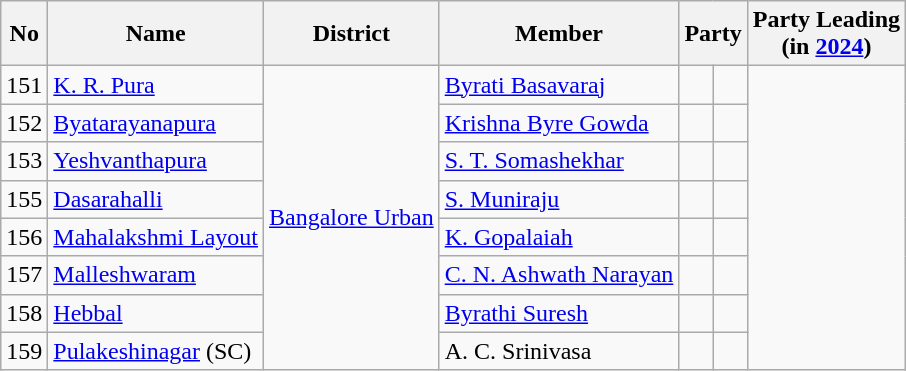<table class="wikitable">
<tr>
<th>No</th>
<th>Name</th>
<th>District</th>
<th>Member</th>
<th colspan="2">Party</th>
<th colspan="2">Party Leading<br>(in <a href='#'>2024</a>)</th>
</tr>
<tr>
<td>151</td>
<td><a href='#'>K. R. Pura</a></td>
<td rowspan="8"><a href='#'>Bangalore Urban</a></td>
<td><a href='#'>Byrati Basavaraj</a></td>
<td></td>
<td></td>
</tr>
<tr>
<td>152</td>
<td><a href='#'>Byatarayanapura</a></td>
<td><a href='#'>Krishna Byre Gowda</a></td>
<td></td>
<td></td>
</tr>
<tr>
<td>153</td>
<td><a href='#'>Yeshvanthapura</a></td>
<td><a href='#'>S. T. Somashekhar</a></td>
<td></td>
<td></td>
</tr>
<tr>
<td>155</td>
<td><a href='#'>Dasarahalli</a></td>
<td><a href='#'>S. Muniraju</a></td>
<td></td>
<td></td>
</tr>
<tr>
<td>156</td>
<td><a href='#'>Mahalakshmi Layout</a></td>
<td><a href='#'>K. Gopalaiah</a></td>
<td></td>
<td></td>
</tr>
<tr>
<td>157</td>
<td><a href='#'>Malleshwaram</a></td>
<td><a href='#'>C. N. Ashwath Narayan</a></td>
<td></td>
<td></td>
</tr>
<tr>
<td>158</td>
<td><a href='#'>Hebbal</a></td>
<td><a href='#'>Byrathi Suresh</a></td>
<td></td>
<td></td>
</tr>
<tr>
<td>159</td>
<td><a href='#'>Pulakeshinagar</a> (SC)</td>
<td>A. C. Srinivasa</td>
<td></td>
<td></td>
</tr>
</table>
